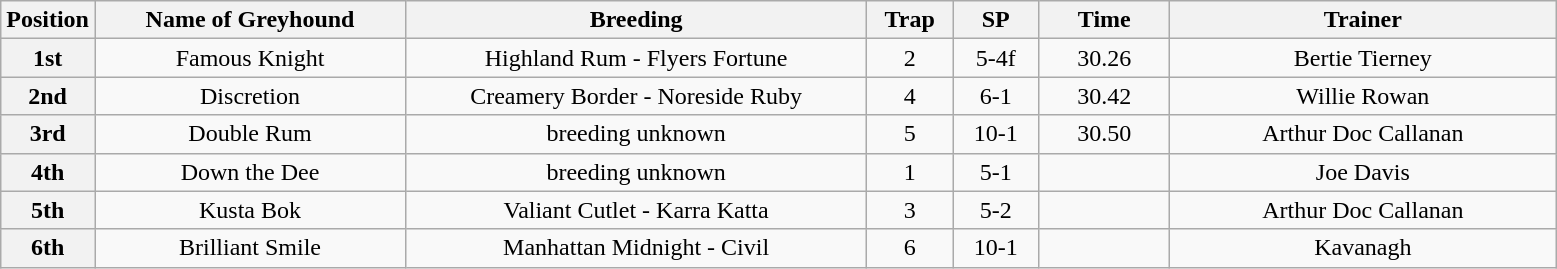<table class="wikitable" style="text-align:center">
<tr>
<th width=50>Position</th>
<th width=200>Name of Greyhound</th>
<th width=300>Breeding</th>
<th width=50>Trap</th>
<th width=50>SP</th>
<th width=80>Time</th>
<th width=250>Trainer</th>
</tr>
<tr>
<th>1st</th>
<td>Famous Knight</td>
<td>Highland Rum - Flyers Fortune</td>
<td>2</td>
<td>5-4f</td>
<td>30.26</td>
<td>Bertie Tierney</td>
</tr>
<tr>
<th>2nd</th>
<td>Discretion</td>
<td>Creamery Border - Noreside Ruby</td>
<td>4</td>
<td>6-1</td>
<td>30.42</td>
<td>Willie Rowan</td>
</tr>
<tr>
<th>3rd</th>
<td>Double Rum</td>
<td>breeding unknown</td>
<td>5</td>
<td>10-1</td>
<td>30.50</td>
<td>Arthur Doc Callanan</td>
</tr>
<tr>
<th>4th</th>
<td>Down the Dee</td>
<td>breeding unknown</td>
<td>1</td>
<td>5-1</td>
<td></td>
<td>Joe Davis</td>
</tr>
<tr>
<th>5th</th>
<td>Kusta Bok</td>
<td>Valiant Cutlet - Karra Katta</td>
<td>3</td>
<td>5-2</td>
<td></td>
<td>Arthur Doc Callanan</td>
</tr>
<tr>
<th>6th</th>
<td>Brilliant Smile</td>
<td>Manhattan Midnight - Civil</td>
<td>6</td>
<td>10-1</td>
<td></td>
<td>Kavanagh</td>
</tr>
</table>
